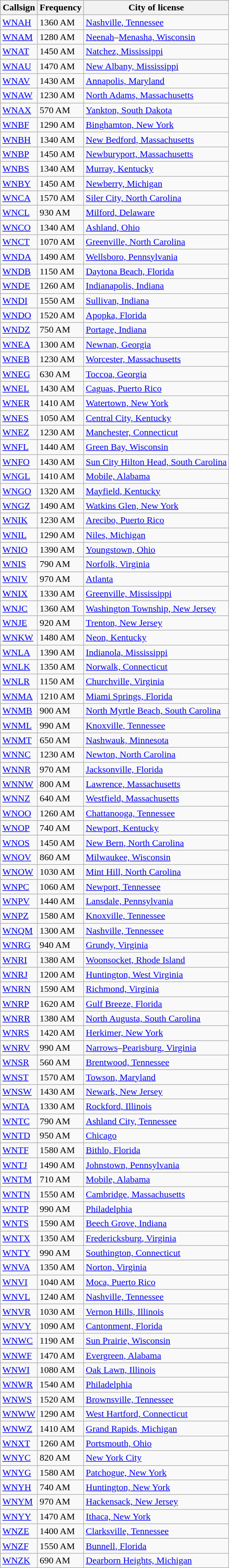<table class="wikitable sortable">
<tr>
<th>Callsign</th>
<th>Frequency</th>
<th>City of license</th>
</tr>
<tr>
<td><a href='#'>WNAH</a></td>
<td>1360 AM</td>
<td><a href='#'>Nashville, Tennessee</a></td>
</tr>
<tr>
<td><a href='#'>WNAM</a></td>
<td>1280 AM</td>
<td><a href='#'>Neenah</a>–<a href='#'>Menasha, Wisconsin</a></td>
</tr>
<tr>
<td><a href='#'>WNAT</a></td>
<td>1450 AM</td>
<td><a href='#'>Natchez, Mississippi</a></td>
</tr>
<tr>
<td><a href='#'>WNAU</a></td>
<td>1470 AM</td>
<td><a href='#'>New Albany, Mississippi</a></td>
</tr>
<tr>
<td><a href='#'>WNAV</a></td>
<td>1430 AM</td>
<td><a href='#'>Annapolis, Maryland</a></td>
</tr>
<tr>
<td><a href='#'>WNAW</a></td>
<td>1230 AM</td>
<td><a href='#'>North Adams, Massachusetts</a></td>
</tr>
<tr>
<td><a href='#'>WNAX</a></td>
<td>570 AM</td>
<td><a href='#'>Yankton, South Dakota</a></td>
</tr>
<tr>
<td><a href='#'>WNBF</a></td>
<td>1290 AM</td>
<td><a href='#'>Binghamton, New York</a></td>
</tr>
<tr>
<td><a href='#'>WNBH</a></td>
<td>1340 AM</td>
<td><a href='#'>New Bedford, Massachusetts</a></td>
</tr>
<tr>
<td><a href='#'>WNBP</a></td>
<td>1450 AM</td>
<td><a href='#'>Newburyport, Massachusetts</a></td>
</tr>
<tr>
<td><a href='#'>WNBS</a></td>
<td>1340 AM</td>
<td><a href='#'>Murray, Kentucky</a></td>
</tr>
<tr>
<td><a href='#'>WNBY</a></td>
<td>1450 AM</td>
<td><a href='#'>Newberry, Michigan</a></td>
</tr>
<tr>
<td><a href='#'>WNCA</a></td>
<td>1570 AM</td>
<td><a href='#'>Siler City, North Carolina</a></td>
</tr>
<tr>
<td><a href='#'>WNCL</a></td>
<td>930 AM</td>
<td><a href='#'>Milford, Delaware</a></td>
</tr>
<tr>
<td><a href='#'>WNCO</a></td>
<td>1340 AM</td>
<td><a href='#'>Ashland, Ohio</a></td>
</tr>
<tr>
<td><a href='#'>WNCT</a></td>
<td>1070 AM</td>
<td><a href='#'>Greenville, North Carolina</a></td>
</tr>
<tr>
<td><a href='#'>WNDA</a></td>
<td>1490 AM</td>
<td><a href='#'>Wellsboro, Pennsylvania</a></td>
</tr>
<tr>
<td><a href='#'>WNDB</a></td>
<td>1150 AM</td>
<td><a href='#'>Daytona Beach, Florida</a></td>
</tr>
<tr>
<td><a href='#'>WNDE</a></td>
<td>1260 AM</td>
<td><a href='#'>Indianapolis, Indiana</a></td>
</tr>
<tr>
<td><a href='#'>WNDI</a></td>
<td>1550 AM</td>
<td><a href='#'>Sullivan, Indiana</a></td>
</tr>
<tr>
<td><a href='#'>WNDO</a></td>
<td>1520 AM</td>
<td><a href='#'>Apopka, Florida</a></td>
</tr>
<tr>
<td><a href='#'>WNDZ</a></td>
<td>750 AM</td>
<td><a href='#'>Portage, Indiana</a></td>
</tr>
<tr>
<td><a href='#'>WNEA</a></td>
<td>1300 AM</td>
<td><a href='#'>Newnan, Georgia</a></td>
</tr>
<tr>
<td><a href='#'>WNEB</a></td>
<td>1230 AM</td>
<td><a href='#'>Worcester, Massachusetts</a></td>
</tr>
<tr>
<td><a href='#'>WNEG</a></td>
<td>630 AM</td>
<td><a href='#'>Toccoa, Georgia</a></td>
</tr>
<tr>
<td><a href='#'>WNEL</a></td>
<td>1430 AM</td>
<td><a href='#'>Caguas, Puerto Rico</a></td>
</tr>
<tr>
<td><a href='#'>WNER</a></td>
<td>1410 AM</td>
<td><a href='#'>Watertown, New York</a></td>
</tr>
<tr>
<td><a href='#'>WNES</a></td>
<td>1050 AM</td>
<td><a href='#'>Central City, Kentucky</a></td>
</tr>
<tr>
<td><a href='#'>WNEZ</a></td>
<td>1230 AM</td>
<td><a href='#'>Manchester, Connecticut</a></td>
</tr>
<tr>
<td><a href='#'>WNFL</a></td>
<td>1440 AM</td>
<td><a href='#'>Green Bay, Wisconsin</a></td>
</tr>
<tr>
<td><a href='#'>WNFO</a></td>
<td>1430 AM</td>
<td><a href='#'>Sun City Hilton Head, South Carolina</a></td>
</tr>
<tr>
<td><a href='#'>WNGL</a></td>
<td>1410 AM</td>
<td><a href='#'>Mobile, Alabama</a></td>
</tr>
<tr>
<td><a href='#'>WNGO</a></td>
<td>1320 AM</td>
<td><a href='#'>Mayfield, Kentucky</a></td>
</tr>
<tr>
<td><a href='#'>WNGZ</a></td>
<td>1490 AM</td>
<td><a href='#'>Watkins Glen, New York</a></td>
</tr>
<tr>
<td><a href='#'>WNIK</a></td>
<td>1230 AM</td>
<td><a href='#'>Arecibo, Puerto Rico</a></td>
</tr>
<tr>
<td><a href='#'>WNIL</a></td>
<td>1290 AM</td>
<td><a href='#'>Niles, Michigan</a></td>
</tr>
<tr>
<td><a href='#'>WNIO</a></td>
<td>1390 AM</td>
<td><a href='#'>Youngstown, Ohio</a></td>
</tr>
<tr>
<td><a href='#'>WNIS</a></td>
<td>790 AM</td>
<td><a href='#'>Norfolk, Virginia</a></td>
</tr>
<tr>
<td><a href='#'>WNIV</a></td>
<td>970 AM</td>
<td><a href='#'>Atlanta</a></td>
</tr>
<tr>
<td><a href='#'>WNIX</a></td>
<td>1330 AM</td>
<td><a href='#'>Greenville, Mississippi</a></td>
</tr>
<tr>
<td><a href='#'>WNJC</a></td>
<td>1360 AM</td>
<td><a href='#'>Washington Township, New Jersey</a></td>
</tr>
<tr>
<td><a href='#'>WNJE</a></td>
<td>920 AM</td>
<td><a href='#'>Trenton, New Jersey</a></td>
</tr>
<tr>
<td><a href='#'>WNKW</a></td>
<td>1480 AM</td>
<td><a href='#'>Neon, Kentucky</a></td>
</tr>
<tr>
<td><a href='#'>WNLA</a></td>
<td>1390 AM</td>
<td><a href='#'>Indianola, Mississippi</a></td>
</tr>
<tr>
<td><a href='#'>WNLK</a></td>
<td>1350 AM</td>
<td><a href='#'>Norwalk, Connecticut</a></td>
</tr>
<tr>
<td><a href='#'>WNLR</a></td>
<td>1150 AM</td>
<td><a href='#'>Churchville, Virginia</a></td>
</tr>
<tr>
<td><a href='#'>WNMA</a></td>
<td>1210 AM</td>
<td><a href='#'>Miami Springs, Florida</a></td>
</tr>
<tr>
<td><a href='#'>WNMB</a></td>
<td>900 AM</td>
<td><a href='#'>North Myrtle Beach, South Carolina</a></td>
</tr>
<tr>
<td><a href='#'>WNML</a></td>
<td>990 AM</td>
<td><a href='#'>Knoxville, Tennessee</a></td>
</tr>
<tr>
<td><a href='#'>WNMT</a></td>
<td>650 AM</td>
<td><a href='#'>Nashwauk, Minnesota</a></td>
</tr>
<tr>
<td><a href='#'>WNNC</a></td>
<td>1230 AM</td>
<td><a href='#'>Newton, North Carolina</a></td>
</tr>
<tr>
<td><a href='#'>WNNR</a></td>
<td>970 AM</td>
<td><a href='#'>Jacksonville, Florida</a></td>
</tr>
<tr>
<td><a href='#'>WNNW</a></td>
<td>800 AM</td>
<td><a href='#'>Lawrence, Massachusetts</a></td>
</tr>
<tr>
<td><a href='#'>WNNZ</a></td>
<td>640 AM</td>
<td><a href='#'>Westfield, Massachusetts</a></td>
</tr>
<tr>
<td><a href='#'>WNOO</a></td>
<td>1260 AM</td>
<td><a href='#'>Chattanooga, Tennessee</a></td>
</tr>
<tr>
<td><a href='#'>WNOP</a></td>
<td>740 AM</td>
<td><a href='#'>Newport, Kentucky</a></td>
</tr>
<tr>
<td><a href='#'>WNOS</a></td>
<td>1450 AM</td>
<td><a href='#'>New Bern, North Carolina</a></td>
</tr>
<tr>
<td><a href='#'>WNOV</a></td>
<td>860 AM</td>
<td><a href='#'>Milwaukee, Wisconsin</a></td>
</tr>
<tr>
<td><a href='#'>WNOW</a></td>
<td>1030 AM</td>
<td><a href='#'>Mint Hill, North Carolina</a></td>
</tr>
<tr>
<td><a href='#'>WNPC</a></td>
<td>1060 AM</td>
<td><a href='#'>Newport, Tennessee</a></td>
</tr>
<tr>
<td><a href='#'>WNPV</a></td>
<td>1440 AM</td>
<td><a href='#'>Lansdale, Pennsylvania</a></td>
</tr>
<tr>
<td><a href='#'>WNPZ</a></td>
<td>1580 AM</td>
<td><a href='#'>Knoxville, Tennessee</a></td>
</tr>
<tr>
<td><a href='#'>WNQM</a></td>
<td>1300 AM</td>
<td><a href='#'>Nashville, Tennessee</a></td>
</tr>
<tr>
<td><a href='#'>WNRG</a></td>
<td>940 AM</td>
<td><a href='#'>Grundy, Virginia</a></td>
</tr>
<tr>
<td><a href='#'>WNRI</a></td>
<td>1380 AM</td>
<td><a href='#'>Woonsocket, Rhode Island</a></td>
</tr>
<tr>
<td><a href='#'>WNRJ</a></td>
<td>1200 AM</td>
<td><a href='#'>Huntington, West Virginia</a></td>
</tr>
<tr>
<td><a href='#'>WNRN</a></td>
<td>1590 AM</td>
<td><a href='#'>Richmond, Virginia</a></td>
</tr>
<tr>
<td><a href='#'>WNRP</a></td>
<td>1620 AM</td>
<td><a href='#'>Gulf Breeze, Florida</a></td>
</tr>
<tr>
<td><a href='#'>WNRR</a></td>
<td>1380 AM</td>
<td><a href='#'>North Augusta, South Carolina</a></td>
</tr>
<tr>
<td><a href='#'>WNRS</a></td>
<td>1420 AM</td>
<td><a href='#'>Herkimer, New York</a></td>
</tr>
<tr>
<td><a href='#'>WNRV</a></td>
<td>990 AM</td>
<td><a href='#'>Narrows</a>–<a href='#'>Pearisburg, Virginia</a></td>
</tr>
<tr>
<td><a href='#'>WNSR</a></td>
<td>560 AM</td>
<td><a href='#'>Brentwood, Tennessee</a></td>
</tr>
<tr>
<td><a href='#'>WNST</a></td>
<td>1570 AM</td>
<td><a href='#'>Towson, Maryland</a></td>
</tr>
<tr>
<td><a href='#'>WNSW</a></td>
<td>1430 AM</td>
<td><a href='#'>Newark, New Jersey</a></td>
</tr>
<tr>
<td><a href='#'>WNTA</a></td>
<td>1330 AM</td>
<td><a href='#'>Rockford, Illinois</a></td>
</tr>
<tr>
<td><a href='#'>WNTC</a></td>
<td>790 AM</td>
<td><a href='#'>Ashland City, Tennessee</a></td>
</tr>
<tr>
<td><a href='#'>WNTD</a></td>
<td>950 AM</td>
<td><a href='#'>Chicago</a></td>
</tr>
<tr>
<td><a href='#'>WNTF</a></td>
<td>1580 AM</td>
<td><a href='#'>Bithlo, Florida</a></td>
</tr>
<tr>
<td><a href='#'>WNTJ</a></td>
<td>1490 AM</td>
<td><a href='#'>Johnstown, Pennsylvania</a></td>
</tr>
<tr>
<td><a href='#'>WNTM</a></td>
<td>710 AM</td>
<td><a href='#'>Mobile, Alabama</a></td>
</tr>
<tr>
<td><a href='#'>WNTN</a></td>
<td>1550 AM</td>
<td><a href='#'>Cambridge, Massachusetts</a></td>
</tr>
<tr>
<td><a href='#'>WNTP</a></td>
<td>990 AM</td>
<td><a href='#'>Philadelphia</a></td>
</tr>
<tr>
<td><a href='#'>WNTS</a></td>
<td>1590 AM</td>
<td><a href='#'>Beech Grove, Indiana</a></td>
</tr>
<tr>
<td><a href='#'>WNTX</a></td>
<td>1350 AM</td>
<td><a href='#'>Fredericksburg, Virginia</a></td>
</tr>
<tr>
<td><a href='#'>WNTY</a></td>
<td>990 AM</td>
<td><a href='#'>Southington, Connecticut</a></td>
</tr>
<tr>
<td><a href='#'>WNVA</a></td>
<td>1350 AM</td>
<td><a href='#'>Norton, Virginia</a></td>
</tr>
<tr>
<td><a href='#'>WNVI</a></td>
<td>1040 AM</td>
<td><a href='#'>Moca, Puerto Rico</a></td>
</tr>
<tr>
<td><a href='#'>WNVL</a></td>
<td>1240 AM</td>
<td><a href='#'>Nashville, Tennessee</a></td>
</tr>
<tr>
<td><a href='#'>WNVR</a></td>
<td>1030 AM</td>
<td><a href='#'>Vernon Hills, Illinois</a></td>
</tr>
<tr>
<td><a href='#'>WNVY</a></td>
<td>1090 AM</td>
<td><a href='#'>Cantonment, Florida</a></td>
</tr>
<tr>
<td><a href='#'>WNWC</a></td>
<td>1190 AM</td>
<td><a href='#'>Sun Prairie, Wisconsin</a></td>
</tr>
<tr>
<td><a href='#'>WNWF</a></td>
<td>1470 AM</td>
<td><a href='#'>Evergreen, Alabama</a></td>
</tr>
<tr>
<td><a href='#'>WNWI</a></td>
<td>1080 AM</td>
<td><a href='#'>Oak Lawn, Illinois</a></td>
</tr>
<tr>
<td><a href='#'>WNWR</a></td>
<td>1540 AM</td>
<td><a href='#'>Philadelphia</a></td>
</tr>
<tr>
<td><a href='#'>WNWS</a></td>
<td>1520 AM</td>
<td><a href='#'>Brownsville, Tennessee</a></td>
</tr>
<tr>
<td><a href='#'>WNWW</a></td>
<td>1290 AM</td>
<td><a href='#'>West Hartford, Connecticut</a></td>
</tr>
<tr>
<td><a href='#'>WNWZ</a></td>
<td>1410 AM</td>
<td><a href='#'>Grand Rapids, Michigan</a></td>
</tr>
<tr>
<td><a href='#'>WNXT</a></td>
<td>1260 AM</td>
<td><a href='#'>Portsmouth, Ohio</a></td>
</tr>
<tr>
<td><a href='#'>WNYC</a></td>
<td>820 AM</td>
<td><a href='#'>New York City</a></td>
</tr>
<tr>
<td><a href='#'>WNYG</a></td>
<td>1580 AM</td>
<td><a href='#'>Patchogue, New York</a></td>
</tr>
<tr>
<td><a href='#'>WNYH</a></td>
<td>740 AM</td>
<td><a href='#'>Huntington, New York</a></td>
</tr>
<tr>
<td><a href='#'>WNYM</a></td>
<td>970 AM</td>
<td><a href='#'>Hackensack, New Jersey</a></td>
</tr>
<tr>
<td><a href='#'>WNYY</a></td>
<td>1470 AM</td>
<td><a href='#'>Ithaca, New York</a></td>
</tr>
<tr>
<td><a href='#'>WNZE</a></td>
<td>1400 AM</td>
<td><a href='#'>Clarksville, Tennessee</a></td>
</tr>
<tr>
<td><a href='#'>WNZF</a></td>
<td>1550 AM</td>
<td><a href='#'>Bunnell, Florida</a></td>
</tr>
<tr>
<td><a href='#'>WNZK</a></td>
<td>690 AM</td>
<td><a href='#'>Dearborn Heights, Michigan</a></td>
</tr>
</table>
